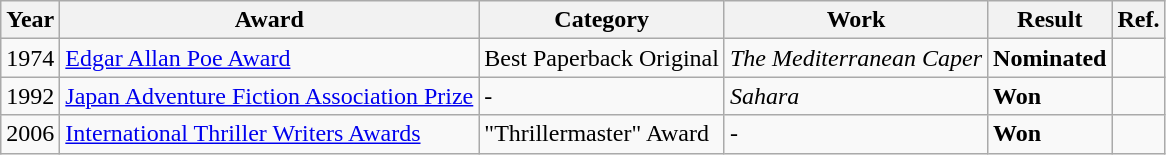<table class="wikitable">
<tr>
<th>Year</th>
<th>Award</th>
<th>Category</th>
<th>Work</th>
<th>Result</th>
<th>Ref.</th>
</tr>
<tr>
<td>1974</td>
<td><a href='#'>Edgar Allan Poe Award</a></td>
<td>Best Paperback Original</td>
<td><em>The Mediterranean Caper</em></td>
<td><strong>Nominated</strong></td>
<td></td>
</tr>
<tr>
<td>1992</td>
<td><a href='#'>Japan Adventure Fiction Association Prize</a></td>
<td>-</td>
<td><em>Sahara</em></td>
<td><strong>Won</strong></td>
<td></td>
</tr>
<tr>
<td>2006</td>
<td><a href='#'>International Thriller Writers Awards</a></td>
<td>"Thrillermaster" Award</td>
<td>-</td>
<td><strong>Won</strong></td>
<td></td>
</tr>
</table>
